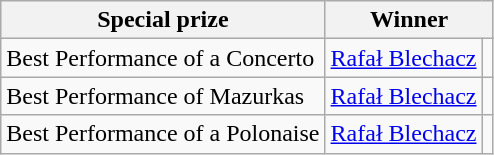<table class="wikitable">
<tr>
<th>Special prize</th>
<th colspan="2">Winner</th>
</tr>
<tr>
<td>Best Performance of a Concerto</td>
<td><a href='#'>Rafał Blechacz</a></td>
<td></td>
</tr>
<tr>
<td>Best Performance of Mazurkas</td>
<td><a href='#'>Rafał Blechacz</a></td>
<td></td>
</tr>
<tr>
<td>Best Performance of a Polonaise</td>
<td><a href='#'>Rafał Blechacz</a></td>
<td></td>
</tr>
</table>
